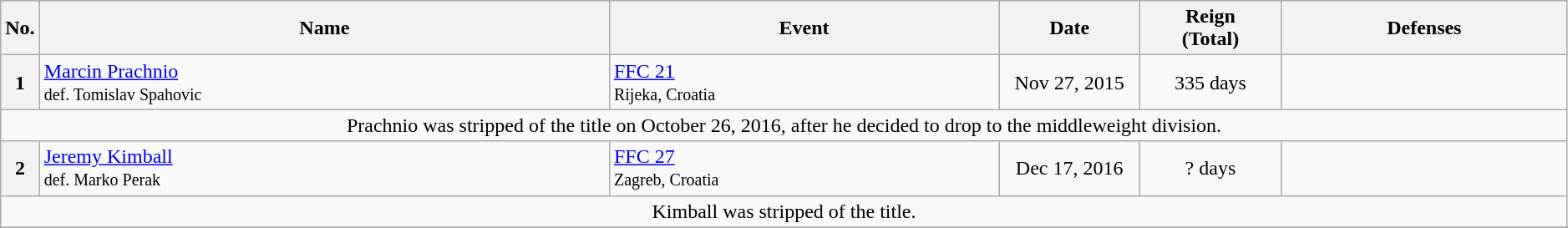<table class="wikitable" style="width:99%;">
<tr>
<th style="width:2%;">No.</th>
<th>Name</th>
<th>Event</th>
<th style="width:9%;">Date</th>
<th style="width:9%;">Reign<br>(Total)</th>
<th>Defenses</th>
</tr>
<tr>
<th>1</th>
<td> <a href='#'>Marcin Prachnio</a><br><small>def. Tomislav Spahovic </small></td>
<td><a href='#'>FFC 21</a><br><small>Rijeka, Croatia</small></td>
<td style="text-align:center;">Nov 27, 2015</td>
<td style="text-align:center;">335 days</td>
<td></td>
</tr>
<tr>
<td align="center" colspan="6">Prachnio was stripped of the title on October 26, 2016, after he decided to drop to the middleweight division.</td>
</tr>
<tr>
<th>2</th>
<td> <a href='#'>Jeremy Kimball</a><br><small>def. Marko Perak </small></td>
<td><a href='#'>FFC 27</a><br><small>Zagreb, Croatia</small></td>
<td style="text-align:center;">Dec 17, 2016</td>
<td style="text-align:center;">? days</td>
<td></td>
</tr>
<tr>
<td align="center" colspan="6">Kimball was stripped of the title.</td>
</tr>
<tr>
</tr>
</table>
